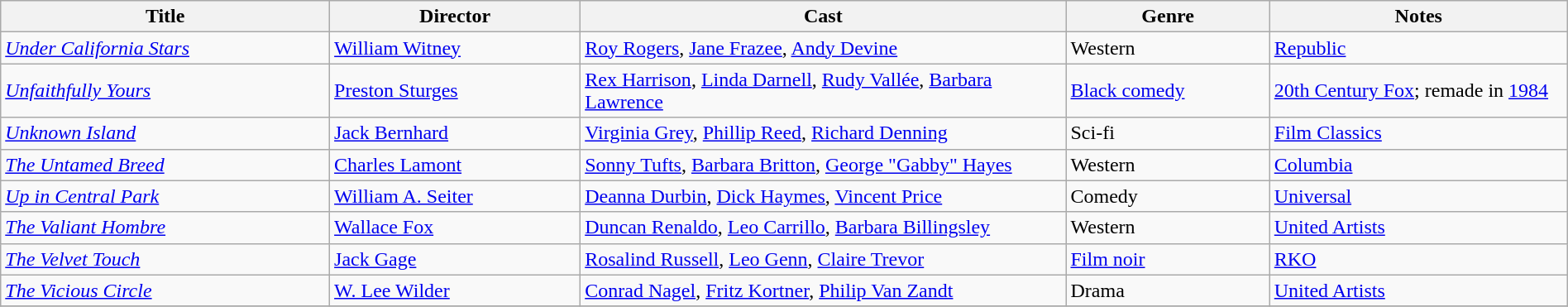<table class="wikitable" style="width:100%;">
<tr>
<th style="width:21%;">Title</th>
<th style="width:16%;">Director</th>
<th style="width:31%;">Cast</th>
<th style="width:13%;">Genre</th>
<th style="width:19%;">Notes</th>
</tr>
<tr>
<td><em><a href='#'>Under California Stars</a></em></td>
<td><a href='#'>William Witney</a></td>
<td><a href='#'>Roy Rogers</a>, <a href='#'>Jane Frazee</a>, <a href='#'>Andy Devine</a></td>
<td>Western</td>
<td><a href='#'>Republic</a></td>
</tr>
<tr>
<td><em><a href='#'>Unfaithfully Yours</a></em></td>
<td><a href='#'>Preston Sturges</a></td>
<td><a href='#'>Rex Harrison</a>, <a href='#'>Linda Darnell</a>, <a href='#'>Rudy Vallée</a>, <a href='#'>Barbara Lawrence</a></td>
<td><a href='#'>Black comedy</a></td>
<td><a href='#'>20th Century Fox</a>; remade in <a href='#'>1984</a></td>
</tr>
<tr>
<td><em><a href='#'>Unknown Island</a></em></td>
<td><a href='#'>Jack Bernhard</a></td>
<td><a href='#'>Virginia Grey</a>, <a href='#'>Phillip Reed</a>, <a href='#'>Richard Denning</a></td>
<td>Sci-fi</td>
<td><a href='#'>Film Classics</a></td>
</tr>
<tr>
<td><em><a href='#'>The Untamed Breed</a></em></td>
<td><a href='#'>Charles Lamont</a></td>
<td><a href='#'>Sonny Tufts</a>, <a href='#'>Barbara Britton</a>, <a href='#'>George "Gabby" Hayes</a></td>
<td>Western</td>
<td><a href='#'>Columbia</a></td>
</tr>
<tr>
<td><em><a href='#'>Up in Central Park</a></em></td>
<td><a href='#'>William A. Seiter</a></td>
<td><a href='#'>Deanna Durbin</a>, <a href='#'>Dick Haymes</a>, <a href='#'>Vincent Price</a></td>
<td>Comedy</td>
<td><a href='#'>Universal</a></td>
</tr>
<tr>
<td><em><a href='#'>The Valiant Hombre</a></em></td>
<td><a href='#'>Wallace Fox</a></td>
<td><a href='#'>Duncan Renaldo</a>, <a href='#'>Leo Carrillo</a>, <a href='#'>Barbara Billingsley</a></td>
<td>Western</td>
<td><a href='#'>United Artists</a></td>
</tr>
<tr>
<td><em><a href='#'>The Velvet Touch</a></em></td>
<td><a href='#'>Jack Gage</a></td>
<td><a href='#'>Rosalind Russell</a>, <a href='#'>Leo Genn</a>, <a href='#'>Claire Trevor</a></td>
<td><a href='#'>Film noir</a></td>
<td><a href='#'>RKO</a></td>
</tr>
<tr>
<td><em><a href='#'>The Vicious Circle</a></em></td>
<td><a href='#'>W. Lee Wilder</a></td>
<td><a href='#'>Conrad Nagel</a>, <a href='#'>Fritz Kortner</a>, <a href='#'>Philip Van Zandt</a></td>
<td>Drama</td>
<td><a href='#'>United Artists</a></td>
</tr>
<tr>
</tr>
</table>
